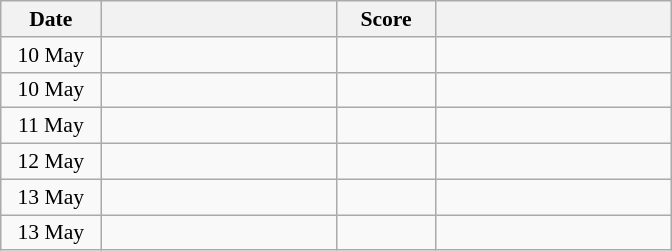<table class="wikitable" style="text-align: center; font-size:90% ">
<tr>
<th width="60">Date</th>
<th align="right" width="150"></th>
<th width="60">Score</th>
<th align="left" width="150"></th>
</tr>
<tr>
<td>10 May</td>
<td align=left><strong></strong></td>
<td align=center></td>
<td align=left></td>
</tr>
<tr>
<td>10 May</td>
<td align=left><strong></strong></td>
<td align=center></td>
<td align=left></td>
</tr>
<tr>
<td>11 May</td>
<td align=left><strong></strong></td>
<td align=center></td>
<td align=left></td>
</tr>
<tr>
<td>12 May</td>
<td align=left><strong></strong></td>
<td align=center></td>
<td align=left></td>
</tr>
<tr>
<td>13 May</td>
<td align=left></td>
<td align=center></td>
<td align=left><strong></strong></td>
</tr>
<tr>
<td>13 May</td>
<td align=left></td>
<td align=center></td>
<td align=left><strong></strong></td>
</tr>
</table>
